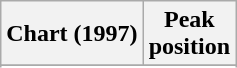<table class="wikitable sortable plainrowheaders">
<tr>
<th scope="col">Chart (1997)</th>
<th scope="col">Peak<br>position</th>
</tr>
<tr>
</tr>
<tr>
</tr>
<tr>
</tr>
<tr>
</tr>
<tr>
</tr>
</table>
